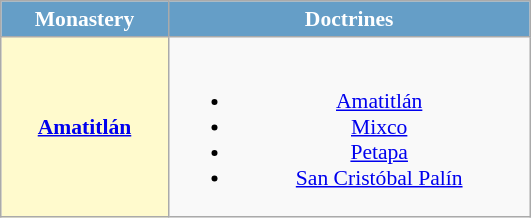<table class="wikitable sortable" width=28% style="font-size:0.9em; text-align:center;" align=center>
<tr style="color:white;">
<th style="background:#659ec7;" align=center>Monastery</th>
<th style="background:#659ec7;" align=center>Doctrines</th>
</tr>
<tr>
<th style="background:lemonchiffon;"><a href='#'>Amatitlán</a></th>
<td><br><ul><li><a href='#'>Amatitlán</a></li><li><a href='#'>Mixco</a></li><li><a href='#'>Petapa</a></li><li><a href='#'>San Cristóbal Palín</a></li></ul></td>
</tr>
</table>
